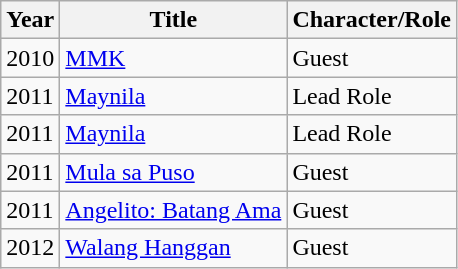<table class="wikitable">
<tr>
<th>Year</th>
<th>Title</th>
<th>Character/Role</th>
</tr>
<tr>
<td>2010</td>
<td><a href='#'>MMK</a></td>
<td>Guest</td>
</tr>
<tr>
<td>2011</td>
<td><a href='#'>Maynila</a></td>
<td>Lead Role</td>
</tr>
<tr>
<td>2011</td>
<td><a href='#'>Maynila</a></td>
<td>Lead Role</td>
</tr>
<tr>
<td>2011</td>
<td><a href='#'>Mula sa Puso</a></td>
<td>Guest</td>
</tr>
<tr>
<td>2011</td>
<td><a href='#'>Angelito: Batang Ama</a></td>
<td>Guest</td>
</tr>
<tr>
<td>2012</td>
<td><a href='#'>Walang Hanggan</a></td>
<td>Guest</td>
</tr>
</table>
